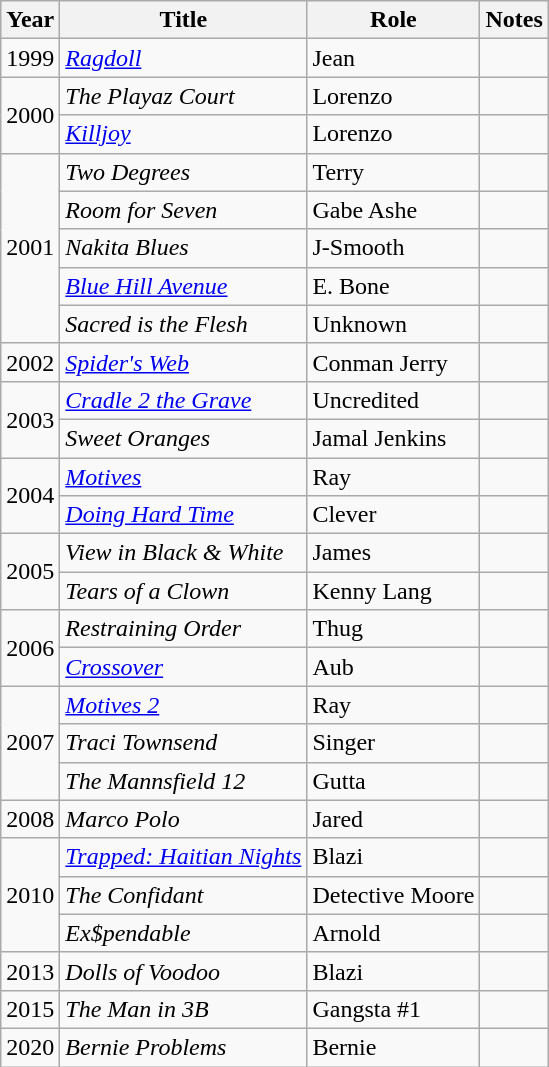<table class="wikitable sortable">
<tr>
<th>Year</th>
<th>Title</th>
<th>Role</th>
<th class="unsortable">Notes</th>
</tr>
<tr>
<td>1999</td>
<td><em><a href='#'>Ragdoll</a></em></td>
<td>Jean</td>
<td></td>
</tr>
<tr>
<td rowspan="2">2000</td>
<td><em>The Playaz Court</em></td>
<td>Lorenzo</td>
<td></td>
</tr>
<tr>
<td><em><a href='#'>Killjoy</a></em></td>
<td>Lorenzo</td>
<td></td>
</tr>
<tr>
<td rowspan="5">2001</td>
<td><em>Two Degrees</em></td>
<td>Terry</td>
<td></td>
</tr>
<tr>
<td><em>Room for Seven</em></td>
<td>Gabe Ashe</td>
<td></td>
</tr>
<tr>
<td><em>Nakita Blues</em></td>
<td>J-Smooth</td>
<td></td>
</tr>
<tr>
<td><em><a href='#'>Blue Hill Avenue</a></em></td>
<td>E. Bone</td>
<td></td>
</tr>
<tr>
<td><em>Sacred is the Flesh</em></td>
<td>Unknown</td>
<td></td>
</tr>
<tr>
<td>2002</td>
<td><em><a href='#'>Spider's Web</a></em></td>
<td>Conman Jerry</td>
<td></td>
</tr>
<tr>
<td rowspan="2">2003</td>
<td><em><a href='#'>Cradle 2 the Grave</a></em></td>
<td>Uncredited</td>
<td></td>
</tr>
<tr>
<td><em>Sweet Oranges</em></td>
<td>Jamal Jenkins</td>
<td></td>
</tr>
<tr>
<td rowspan="2">2004</td>
<td><em><a href='#'>Motives</a></em></td>
<td>Ray</td>
<td></td>
</tr>
<tr>
<td><em><a href='#'>Doing Hard Time</a></em></td>
<td>Clever</td>
<td></td>
</tr>
<tr>
<td rowspan="2">2005</td>
<td><em>View in Black & White</em></td>
<td>James</td>
<td></td>
</tr>
<tr>
<td><em>Tears of a Clown</em></td>
<td>Kenny Lang</td>
<td></td>
</tr>
<tr>
<td rowspan="2">2006</td>
<td><em>Restraining Order</em></td>
<td>Thug</td>
<td></td>
</tr>
<tr>
<td><em><a href='#'>Crossover</a></em></td>
<td>Aub</td>
<td></td>
</tr>
<tr>
<td rowspan="3">2007</td>
<td><em><a href='#'>Motives 2</a></em></td>
<td>Ray</td>
<td></td>
</tr>
<tr>
<td><em>Traci Townsend</em></td>
<td>Singer</td>
<td></td>
</tr>
<tr>
<td><em>The Mannsfield 12</em></td>
<td>Gutta</td>
<td></td>
</tr>
<tr>
<td>2008</td>
<td><em>Marco Polo</em></td>
<td>Jared</td>
<td></td>
</tr>
<tr>
<td rowspan="3">2010</td>
<td><em><a href='#'>Trapped: Haitian Nights</a></em></td>
<td>Blazi</td>
<td></td>
</tr>
<tr>
<td><em>The Confidant</em></td>
<td>Detective Moore</td>
<td></td>
</tr>
<tr>
<td><em>Ex$pendable</em></td>
<td>Arnold</td>
<td></td>
</tr>
<tr>
<td>2013</td>
<td><em>Dolls of Voodoo</em></td>
<td>Blazi</td>
<td></td>
</tr>
<tr>
<td>2015</td>
<td><em>The Man in 3B</em></td>
<td>Gangsta #1</td>
<td></td>
</tr>
<tr>
<td>2020</td>
<td><em>Bernie Problems</em></td>
<td>Bernie</td>
<td></td>
</tr>
</table>
